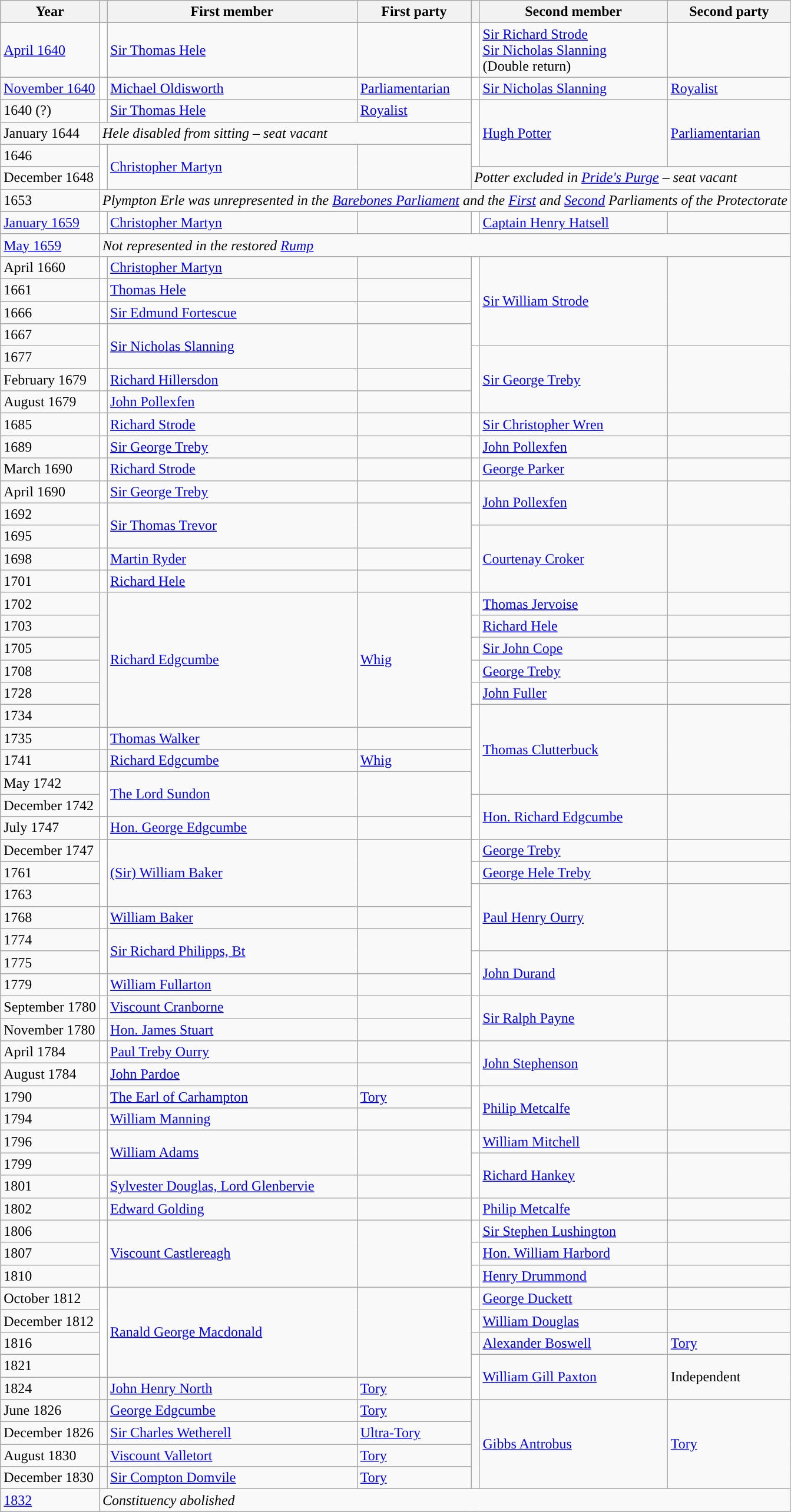<table class="wikitable">
<tr>
<th>Year</th>
<th></th>
<th>First member</th>
<th>First party</th>
<th></th>
<th>Second member</th>
<th>Second party</th>
</tr>
<tr>
</tr>
<tr>
<td><a href='#'>April 1640</a></td>
<td style="color:inherit;background-color: white"></td>
<td><a href='#'>Sir Thomas Hele</a></td>
<td></td>
<td style="color:inherit;background-color: white"></td>
<td><a href='#'>Sir Richard Strode</a> <br> <a href='#'>Sir Nicholas Slanning</a><br> (Double return)</td>
<td></td>
</tr>
<tr>
<td><a href='#'>November 1640</a></td>
<td style="color:inherit;background-color: white"></td>
<td><a href='#'>Michael Oldisworth</a></td>
<td><a href='#'>Parliamentarian</a></td>
<td style="color:inherit;background-color: white"></td>
<td><a href='#'>Sir Nicholas Slanning</a></td>
<td><a href='#'>Royalist</a></td>
</tr>
<tr>
<td>1640 (?)</td>
<td style="color:inherit;background-color: white"></td>
<td><a href='#'>Sir Thomas Hele</a></td>
<td><a href='#'>Royalist</a></td>
<td rowspan="3" style="color:inherit;background-color: white"></td>
<td rowspan="3"><a href='#'>Hugh Potter</a></td>
<td rowspan="3"><a href='#'>Parliamentarian</a></td>
</tr>
<tr>
<td>January 1644</td>
<td colspan="3"><em>Hele disabled from sitting – seat vacant</em></td>
</tr>
<tr>
<td>1646</td>
<td rowspan="2" style="color:inherit;background-color: white"></td>
<td rowspan="2"><a href='#'>Christopher Martyn</a></td>
<td rowspan="2"></td>
</tr>
<tr>
<td>December 1648</td>
<td colspan="3"><em>Potter excluded in <a href='#'>Pride's Purge</a> – seat vacant</em></td>
</tr>
<tr>
<td>1653</td>
<td colspan="6"><em>Plympton Erle was unrepresented in the <a href='#'>Barebones Parliament</a> and the <a href='#'>First</a> and <a href='#'>Second</a> Parliaments of the Protectorate</em></td>
</tr>
<tr>
<td><a href='#'>January 1659</a></td>
<td style="color:inherit;background-color: white"></td>
<td><a href='#'>Christopher Martyn</a></td>
<td></td>
<td style="color:inherit;background-color: white"></td>
<td><a href='#'>Captain Henry Hatsell</a></td>
<td></td>
</tr>
<tr>
<td><a href='#'>May 1659</a></td>
<td colspan="6"><em>Not represented in the restored <a href='#'>Rump</a></em></td>
</tr>
<tr>
<td>April 1660</td>
<td style="color:inherit;background-color: white"></td>
<td><a href='#'>Christopher Martyn</a></td>
<td></td>
<td rowspan="4" style="color:inherit;background-color: white"></td>
<td rowspan="4"><a href='#'>Sir William Strode</a></td>
<td rowspan="4"></td>
</tr>
<tr>
<td>1661</td>
<td style="color:inherit;background-color: white"></td>
<td><a href='#'>Thomas Hele</a></td>
<td></td>
</tr>
<tr>
<td>1666</td>
<td style="color:inherit;background-color: white"></td>
<td><a href='#'>Sir Edmund Fortescue</a></td>
<td></td>
</tr>
<tr>
<td>1667</td>
<td rowspan="2" style="color:inherit;background-color: white"></td>
<td rowspan="2"><a href='#'>Sir Nicholas Slanning</a></td>
<td rowspan="2"></td>
</tr>
<tr>
<td>1677</td>
<td rowspan="3" style="color:inherit;background-color: white"></td>
<td rowspan="3"><a href='#'>Sir George Treby</a></td>
<td rowspan="3"></td>
</tr>
<tr>
<td>February 1679</td>
<td style="color:inherit;background-color: white"></td>
<td><a href='#'>Richard Hillersdon</a></td>
<td></td>
</tr>
<tr>
<td>August 1679</td>
<td style="color:inherit;background-color: white"></td>
<td><a href='#'>John Pollexfen</a></td>
<td></td>
</tr>
<tr>
<td>1685</td>
<td style="color:inherit;background-color: white"></td>
<td><a href='#'>Richard Strode</a></td>
<td></td>
<td style="color:inherit;background-color: white"></td>
<td><a href='#'>Sir Christopher Wren</a></td>
<td></td>
</tr>
<tr>
<td>1689</td>
<td style="color:inherit;background-color: white"></td>
<td><a href='#'>Sir George Treby</a></td>
<td></td>
<td style="color:inherit;background-color: white"></td>
<td><a href='#'>John Pollexfen</a></td>
<td></td>
</tr>
<tr>
<td>March 1690</td>
<td style="color:inherit;background-color: white"></td>
<td><a href='#'>Richard Strode</a></td>
<td></td>
<td style="color:inherit;background-color: white"></td>
<td><a href='#'>George Parker</a></td>
<td></td>
</tr>
<tr>
<td>April 1690</td>
<td style="color:inherit;background-color: white"></td>
<td><a href='#'>Sir George Treby</a></td>
<td></td>
<td rowspan="2" style="color:inherit;background-color: white"></td>
<td rowspan="2"><a href='#'>John Pollexfen</a></td>
<td rowspan="2"></td>
</tr>
<tr>
<td>1692</td>
<td rowspan="2"  style="color:inherit;background-color: white"></td>
<td rowspan="2"><a href='#'>Sir Thomas Trevor</a></td>
<td rowspan="2"></td>
</tr>
<tr>
<td>1695</td>
<td rowspan="3" style="color:inherit;background-color: white"></td>
<td rowspan="3"><a href='#'>Courtenay Croker</a></td>
<td rowspan="3"></td>
</tr>
<tr>
<td>1698</td>
<td style="color:inherit;background-color: white"></td>
<td><a href='#'>Martin Ryder</a></td>
<td></td>
</tr>
<tr>
<td>1701</td>
<td style="color:inherit;background-color: white"></td>
<td><a href='#'>Richard Hele</a></td>
<td></td>
</tr>
<tr>
<td>1702</td>
<td rowspan="6" style="color:inherit;background-color: "></td>
<td rowspan="6"><a href='#'>Richard Edgcumbe</a></td>
<td rowspan="6"><a href='#'>Whig</a></td>
<td style="color:inherit;background-color: white"></td>
<td><a href='#'>Thomas Jervoise</a></td>
<td></td>
</tr>
<tr>
<td>1703</td>
<td style="color:inherit;background-color: white"></td>
<td><a href='#'>Richard Hele</a></td>
<td></td>
</tr>
<tr>
<td>1705</td>
<td style="color:inherit;background-color: white"></td>
<td><a href='#'>Sir John Cope</a></td>
<td></td>
</tr>
<tr>
<td>1708</td>
<td style="color:inherit;background-color: white"></td>
<td><a href='#'>George Treby</a></td>
<td></td>
</tr>
<tr>
<td>1728</td>
<td style="color:inherit;background-color: white"></td>
<td><a href='#'>John Fuller</a></td>
<td></td>
</tr>
<tr>
<td>1734</td>
<td rowspan="4" style="color:inherit;background-color: white"></td>
<td rowspan="4"><a href='#'>Thomas Clutterbuck</a></td>
<td rowspan="4"></td>
</tr>
<tr>
<td>1735</td>
<td style="color:inherit;background-color: white"></td>
<td><a href='#'>Thomas Walker</a></td>
<td></td>
</tr>
<tr>
<td>1741</td>
<td style="color:inherit;background-color: "></td>
<td><a href='#'>Richard Edgcumbe</a></td>
<td><a href='#'>Whig</a></td>
</tr>
<tr>
<td>May 1742</td>
<td rowspan="2" style="color:inherit;background-color: white"></td>
<td rowspan="2"><a href='#'>The Lord Sundon</a></td>
<td rowspan="2"></td>
</tr>
<tr>
<td>December 1742</td>
<td rowspan="2" style="color:inherit;background-color: white"></td>
<td rowspan="2"><a href='#'>Hon. Richard Edgcumbe</a></td>
<td rowspan="2"></td>
</tr>
<tr>
<td>July 1747</td>
<td style="color:inherit;background-color: white"></td>
<td><a href='#'>Hon. George Edgcumbe</a></td>
<td></td>
</tr>
<tr>
<td>December 1747</td>
<td rowspan="3" style="color:inherit;background-color: white"></td>
<td rowspan="3"><a href='#'>(Sir) William Baker</a></td>
<td rowspan="3"></td>
<td style="color:inherit;background-color: white"></td>
<td><a href='#'>George Treby</a></td>
<td></td>
</tr>
<tr>
<td>1761</td>
<td style="color:inherit;background-color: white"></td>
<td><a href='#'>George Hele Treby</a></td>
<td></td>
</tr>
<tr>
<td>1763</td>
<td rowspan="3" style="color:inherit;background-color: white"></td>
<td rowspan="3"><a href='#'>Paul Henry Ourry</a></td>
<td rowspan="3"></td>
</tr>
<tr>
<td>1768</td>
<td style="color:inherit;background-color: white"></td>
<td><a href='#'>William Baker</a></td>
<td></td>
</tr>
<tr>
<td>1774</td>
<td rowspan="2" style="color:inherit;background-color: white"></td>
<td rowspan="2"><a href='#'>Sir Richard Philipps, Bt</a></td>
<td rowspan="2"></td>
</tr>
<tr>
<td>1775</td>
<td rowspan="2" style="color:inherit;background-color: white"></td>
<td rowspan="2"><a href='#'>John Durand</a></td>
<td rowspan="2"></td>
</tr>
<tr>
<td>1779</td>
<td style="color:inherit;background-color: white"></td>
<td><a href='#'>William Fullarton</a></td>
<td></td>
</tr>
<tr>
<td>September 1780</td>
<td style="color:inherit;background-color: white"></td>
<td><a href='#'>Viscount Cranborne</a></td>
<td></td>
<td rowspan="2" style="color:inherit;background-color: white"></td>
<td rowspan="2"><a href='#'>Sir Ralph Payne</a></td>
<td rowspan="2"></td>
</tr>
<tr>
<td>November 1780</td>
<td style="color:inherit;background-color: white"></td>
<td><a href='#'>Hon. James Stuart</a></td>
<td></td>
</tr>
<tr>
<td>April 1784</td>
<td style="color:inherit;background-color: white"></td>
<td><a href='#'>Paul Treby Ourry</a></td>
<td></td>
<td rowspan="2" style="color:inherit;background-color: white"></td>
<td rowspan="2"><a href='#'>John Stephenson</a></td>
<td rowspan="2"></td>
</tr>
<tr>
<td>August 1784</td>
<td style="color:inherit;background-color: white"></td>
<td><a href='#'>John Pardoe</a></td>
<td></td>
</tr>
<tr>
<td>1790</td>
<td style="color:inherit;background-color: "></td>
<td><a href='#'>The Earl of Carhampton</a></td>
<td><a href='#'>Tory</a></td>
<td rowspan="2" style="color:inherit;background-color: white"></td>
<td rowspan="2"><a href='#'>Philip Metcalfe</a></td>
<td rowspan="2"></td>
</tr>
<tr>
<td>1794</td>
<td style="color:inherit;background-color: white"></td>
<td><a href='#'>William Manning</a></td>
<td></td>
</tr>
<tr>
<td>1796</td>
<td rowspan="2" style="color:inherit;background-color: white"></td>
<td rowspan="2"><a href='#'>William Adams</a></td>
<td rowspan="2"></td>
<td style="color:inherit;background-color: white"></td>
<td><a href='#'>William Mitchell</a></td>
<td></td>
</tr>
<tr>
<td>1799</td>
<td rowspan="2" style="color:inherit;background-color: white"></td>
<td rowspan="2"><a href='#'>Richard Hankey</a></td>
<td rowspan="2"></td>
</tr>
<tr>
<td>1801</td>
<td style="color:inherit;background-color: white"></td>
<td><a href='#'>Sylvester Douglas, Lord Glenbervie</a></td>
<td></td>
</tr>
<tr>
<td>1802</td>
<td style="color:inherit;background-color: white"></td>
<td><a href='#'>Edward Golding</a></td>
<td></td>
<td style="color:inherit;background-color: white"></td>
<td><a href='#'>Philip Metcalfe</a></td>
<td></td>
</tr>
<tr>
<td>1806</td>
<td rowspan="3" style="color:inherit;background-color: white"></td>
<td rowspan="3"><a href='#'>Viscount Castlereagh</a></td>
<td rowspan="3"></td>
<td style="color:inherit;background-color: white"></td>
<td><a href='#'>Sir Stephen Lushington</a></td>
<td></td>
</tr>
<tr>
<td>1807</td>
<td style="color:inherit;background-color: white"></td>
<td><a href='#'>Hon. William Harbord</a></td>
<td></td>
</tr>
<tr>
<td>1810</td>
<td style="color:inherit;background-color: white"></td>
<td><a href='#'>Henry Drummond</a></td>
<td></td>
</tr>
<tr>
<td>October 1812</td>
<td rowspan="4" style="color:inherit;background-color: white"></td>
<td rowspan="4"><a href='#'>Ranald George Macdonald</a></td>
<td rowspan="4"></td>
<td style="color:inherit;background-color: white"></td>
<td><a href='#'>George Duckett</a></td>
<td></td>
</tr>
<tr>
<td>December 1812</td>
<td style="color:inherit;background-color: white"></td>
<td><a href='#'>William Douglas</a></td>
<td></td>
</tr>
<tr>
<td>1816</td>
<td style="color:inherit;background-color: "></td>
<td><a href='#'>Alexander Boswell</a></td>
<td><a href='#'>Tory</a></td>
</tr>
<tr>
<td>1821</td>
<td rowspan="2" style="color:inherit;background-color: white"></td>
<td rowspan="2"><a href='#'>William Gill Paxton</a></td>
<td rowspan="2">Independent</td>
</tr>
<tr>
<td>1824</td>
<td style="color:inherit;background-color: "></td>
<td><a href='#'>John Henry North</a></td>
<td><a href='#'>Tory</a></td>
</tr>
<tr>
<td>June 1826</td>
<td style="color:inherit;background-color: "></td>
<td><a href='#'>George Edgcumbe</a></td>
<td><a href='#'>Tory</a></td>
<td rowspan="4" style="color:inherit;background-color: "></td>
<td rowspan="4"><a href='#'>Gibbs Antrobus</a></td>
<td rowspan="4"><a href='#'>Tory</a></td>
</tr>
<tr>
<td>December 1826</td>
<td style="color:inherit;background-color: "></td>
<td><a href='#'>Sir Charles Wetherell</a></td>
<td><a href='#'>Ultra-Tory</a></td>
</tr>
<tr>
<td>August 1830</td>
<td style="color:inherit;background-color: "></td>
<td><a href='#'>Viscount Valletort</a></td>
<td><a href='#'>Tory</a></td>
</tr>
<tr>
<td>December 1830</td>
<td style="color:inherit;background-color: "></td>
<td><a href='#'>Sir Compton Domvile</a></td>
<td><a href='#'>Tory</a></td>
</tr>
<tr>
<td><a href='#'>1832</a></td>
<td colspan="6"><em>Constituency abolished</em></td>
</tr>
</table>
